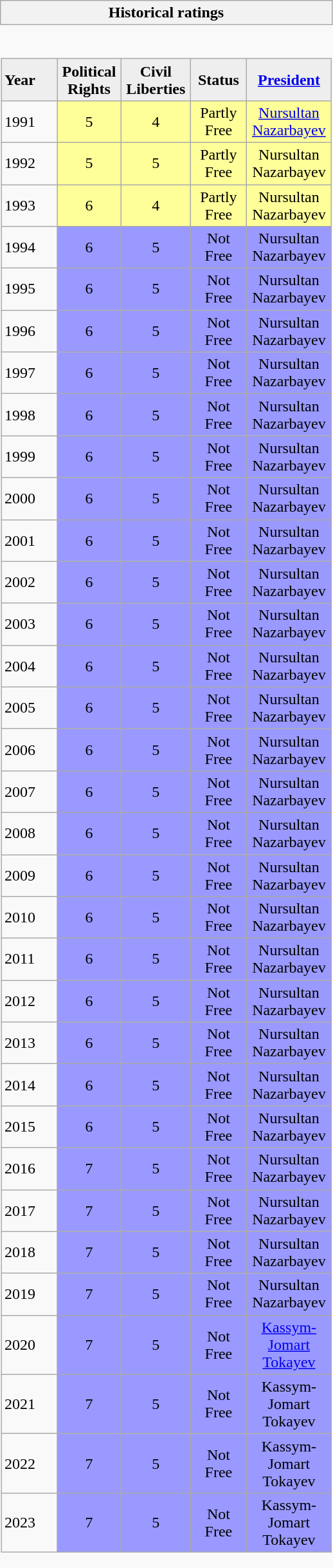<table class="wikitable collapsible collapsed" style="border:none; ">
<tr>
<th>Historical ratings</th>
</tr>
<tr>
<td style="padding:0; border:none;"><br><table class="wikitable sortable" width=100% style="border-collapse:collapse;">
<tr style="background:#eee; font-weight:bold; text-align:center;">
<td style="width:3em; text-align:left;">Year</td>
<td style="width:3em;">Political Rights</td>
<td style="width:3em;">Civil Liberties</td>
<td style="width:3em;">Status</td>
<td style="width:3em;"><a href='#'>President</a></td>
</tr>
<tr align=center>
<td align=left>1991</td>
<td style="background:#ff9;">5</td>
<td style="background:#ff9;">4</td>
<td style="background:#ff9;">Partly Free</td>
<td style="background:#ff9;"><a href='#'>Nursultan Nazarbayev</a></td>
</tr>
<tr align=center>
<td align=left>1992</td>
<td style="background:#ff9;">5</td>
<td style="background:#ff9;">5</td>
<td style="background:#ff9;">Partly Free</td>
<td style="background:#ff9;">Nursultan Nazarbayev</td>
</tr>
<tr align=center>
<td align=left>1993</td>
<td style="background:#ff9;">6</td>
<td style="background:#ff9;">4</td>
<td style="background:#ff9;">Partly Free</td>
<td style="background:#ff9;">Nursultan Nazarbayev</td>
</tr>
<tr align=center>
<td align=left>1994</td>
<td style="background:#99f;">6</td>
<td style="background:#99f;">5</td>
<td style="background:#99f;">Not Free</td>
<td style="background:#99f;">Nursultan Nazarbayev</td>
</tr>
<tr align=center>
<td align=left>1995</td>
<td style="background:#99f;">6</td>
<td style="background:#99f;">5</td>
<td style="background:#99f;">Not Free</td>
<td style="background:#99f;">Nursultan Nazarbayev</td>
</tr>
<tr align=center>
<td align=left>1996</td>
<td style="background:#99f;">6</td>
<td style="background:#99f;">5</td>
<td style="background:#99f;">Not Free</td>
<td style="background:#99f;">Nursultan Nazarbayev</td>
</tr>
<tr align=center>
<td align=left>1997</td>
<td style="background:#99f;">6</td>
<td style="background:#99f;">5</td>
<td style="background:#99f;">Not Free</td>
<td style="background:#99f;">Nursultan Nazarbayev</td>
</tr>
<tr align=center>
<td align=left>1998</td>
<td style="background:#99f;">6</td>
<td style="background:#99f;">5</td>
<td style="background:#99f;">Not Free</td>
<td style="background:#99f;">Nursultan Nazarbayev</td>
</tr>
<tr align=center>
<td align=left>1999</td>
<td style="background:#99f;">6</td>
<td style="background:#99f;">5</td>
<td style="background:#99f;">Not Free</td>
<td style="background:#99f;">Nursultan Nazarbayev</td>
</tr>
<tr align=center>
<td align=left>2000</td>
<td style="background:#99f;">6</td>
<td style="background:#99f;">5</td>
<td style="background:#99f;">Not Free</td>
<td style="background:#99f;">Nursultan Nazarbayev</td>
</tr>
<tr align=center>
<td align=left>2001</td>
<td style="background:#99f;">6</td>
<td style="background:#99f;">5</td>
<td style="background:#99f;">Not Free</td>
<td style="background:#99f;">Nursultan Nazarbayev</td>
</tr>
<tr align=center>
<td align=left>2002</td>
<td style="background:#99f;">6</td>
<td style="background:#99f;">5</td>
<td style="background:#99f;">Not Free</td>
<td style="background:#99f;">Nursultan Nazarbayev</td>
</tr>
<tr align=center>
<td align=left>2003</td>
<td style="background:#99f;">6</td>
<td style="background:#99f;">5</td>
<td style="background:#99f;">Not Free</td>
<td style="background:#99f;">Nursultan Nazarbayev</td>
</tr>
<tr align=center>
<td align=left>2004</td>
<td style="background:#99f;">6</td>
<td style="background:#99f;">5</td>
<td style="background:#99f;">Not Free</td>
<td style="background:#99f;">Nursultan Nazarbayev</td>
</tr>
<tr align=center>
<td align=left>2005</td>
<td style="background:#99f;">6</td>
<td style="background:#99f;">5</td>
<td style="background:#99f;">Not Free</td>
<td style="background:#99f;">Nursultan Nazarbayev</td>
</tr>
<tr align=center>
<td align=left>2006</td>
<td style="background:#99f;">6</td>
<td style="background:#99f;">5</td>
<td style="background:#99f;">Not Free</td>
<td style="background:#99f;">Nursultan Nazarbayev</td>
</tr>
<tr align=center>
<td align=left>2007</td>
<td style="background:#99f;">6</td>
<td style="background:#99f;">5</td>
<td style="background:#99f;">Not Free</td>
<td style="background:#99f;">Nursultan Nazarbayev</td>
</tr>
<tr align=center>
<td align=left>2008</td>
<td style="background:#99f;">6</td>
<td style="background:#99f;">5</td>
<td style="background:#99f;">Not Free</td>
<td style="background:#99f;">Nursultan Nazarbayev</td>
</tr>
<tr align=center>
<td align=left>2009</td>
<td style="background:#99f;">6</td>
<td style="background:#99f;">5</td>
<td style="background:#99f;">Not Free</td>
<td style="background:#99f;">Nursultan Nazarbayev</td>
</tr>
<tr align=center>
<td align=left>2010</td>
<td style="background:#99f;">6</td>
<td style="background:#99f;">5</td>
<td style="background:#99f;">Not Free</td>
<td style="background:#99f;">Nursultan Nazarbayev</td>
</tr>
<tr align=center>
<td align=left>2011</td>
<td style="background:#99f;">6</td>
<td style="background:#99f;">5</td>
<td style="background:#99f;">Not Free</td>
<td style="background:#99f;">Nursultan Nazarbayev</td>
</tr>
<tr align=center>
<td align=left>2012</td>
<td style="background:#99f;">6</td>
<td style="background:#99f;">5</td>
<td style="background:#99f;">Not Free</td>
<td style="background:#99f;">Nursultan Nazarbayev</td>
</tr>
<tr align=center>
<td align=left>2013</td>
<td style="background:#99f;">6</td>
<td style="background:#99f;">5</td>
<td style="background:#99f;">Not Free</td>
<td style="background:#99f;">Nursultan Nazarbayev</td>
</tr>
<tr align=center>
<td align=left>2014</td>
<td style="background:#99f;">6</td>
<td style="background:#99f;">5</td>
<td style="background:#99f;">Not Free</td>
<td style="background:#99f;">Nursultan Nazarbayev</td>
</tr>
<tr align=center>
<td align=left>2015</td>
<td style="background:#99f;">6</td>
<td style="background:#99f;">5</td>
<td style="background:#99f;">Not Free</td>
<td style="background:#99f;">Nursultan Nazarbayev</td>
</tr>
<tr align=center>
<td align=left>2016</td>
<td style="background:#99f;">7</td>
<td style="background:#99f;">5</td>
<td style="background:#99f;">Not Free</td>
<td style="background:#99f;">Nursultan Nazarbayev</td>
</tr>
<tr align=center>
<td align=left>2017</td>
<td style="background:#99f;">7</td>
<td style="background:#99f;">5</td>
<td style="background:#99f;">Not Free</td>
<td style="background:#99f;">Nursultan Nazarbayev</td>
</tr>
<tr align=center>
<td align=left>2018</td>
<td style="background:#99f;">7</td>
<td style="background:#99f;">5</td>
<td style="background:#99f;">Not Free</td>
<td style="background:#99f;">Nursultan Nazarbayev</td>
</tr>
<tr align=center>
<td align=left>2019</td>
<td style="background:#99f;">7</td>
<td style="background:#99f;">5</td>
<td style="background:#99f;">Not Free</td>
<td style="background:#99f;">Nursultan Nazarbayev</td>
</tr>
<tr align=center>
<td align=left>2020</td>
<td style="background:#99f;">7</td>
<td style="background:#99f;">5</td>
<td style="background:#99f;">Not Free</td>
<td style="background:#99f;"><a href='#'>Kassym-Jomart Tokayev</a></td>
</tr>
<tr align=center>
<td align=left>2021</td>
<td style="background:#99f;">7</td>
<td style="background:#99f;">5</td>
<td style="background:#99f;">Not Free</td>
<td style="background:#99f;">Kassym-Jomart Tokayev</td>
</tr>
<tr align=center>
<td align=left>2022</td>
<td style="background:#99f;">7</td>
<td style="background:#99f;">5</td>
<td style="background:#99f;">Not Free</td>
<td style="background:#99f;">Kassym-Jomart Tokayev</td>
</tr>
<tr align=center>
<td align=left>2023</td>
<td style="background:#99f;">7</td>
<td style="background:#99f;">5</td>
<td style="background:#99f;">Not Free</td>
<td style="background:#99f;">Kassym-Jomart Tokayev</td>
</tr>
</table>
</td>
</tr>
</table>
